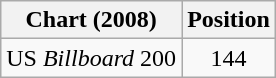<table class="wikitable">
<tr>
<th>Chart (2008)</th>
<th>Position</th>
</tr>
<tr>
<td>US <em>Billboard</em> 200</td>
<td style="text-align:center;">144</td>
</tr>
</table>
